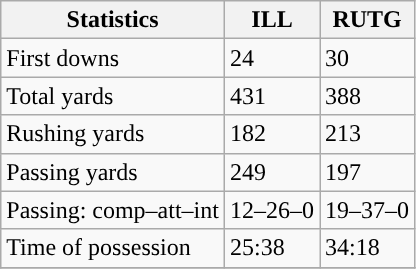<table class="wikitable" style="float: left;">
<tr>
<th>Statistics</th>
<th>ILL</th>
<th>RUTG</th>
</tr>
<tr>
<td>First downs</td>
<td>24</td>
<td>30</td>
</tr>
<tr>
<td>Total yards</td>
<td>431</td>
<td>388</td>
</tr>
<tr>
<td>Rushing yards</td>
<td>182</td>
<td>213</td>
</tr>
<tr>
<td>Passing yards</td>
<td>249</td>
<td>197</td>
</tr>
<tr>
<td>Passing: comp–att–int</td>
<td>12–26–0</td>
<td>19–37–0</td>
</tr>
<tr>
<td>Time of possession</td>
<td>25:38</td>
<td>34:18</td>
</tr>
<tr>
</tr>
</table>
